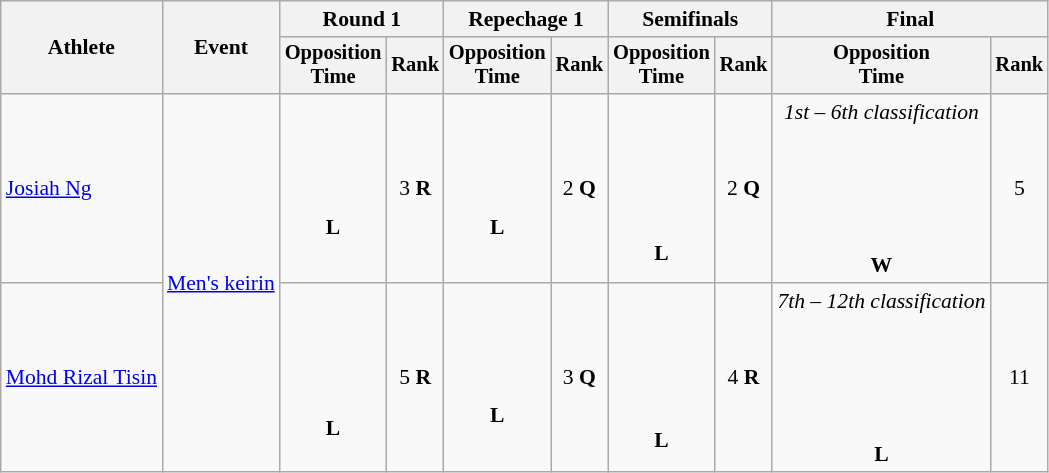<table class="wikitable" style="font-size:90%;">
<tr>
<th rowspan=2>Athlete</th>
<th rowspan=2>Event</th>
<th colspan=2>Round 1</th>
<th colspan=2>Repechage 1</th>
<th colspan=2>Semifinals</th>
<th colspan=2>Final</th>
</tr>
<tr style="font-size:95%">
<th>Opposition<br>Time</th>
<th>Rank</th>
<th>Opposition<br>Time</th>
<th>Rank</th>
<th>Opposition<br>Time</th>
<th>Rank</th>
<th>Opposition<br>Time</th>
<th>Rank</th>
</tr>
<tr align=center>
<td align=left><a href='#'>Josiah Ng</a></td>
<td align=left rowspan=3><a href='#'>Men's keirin</a></td>
<td><br><br><br><strong>L</strong></td>
<td>3 <strong>R</strong></td>
<td><br><br><br><strong>L</strong></td>
<td>2 <strong>Q</strong></td>
<td><br><br><br><br><br><strong>L</strong></td>
<td>2 <strong>Q</strong></td>
<td><em>1st – 6th classification</em><br><br><br><br><br><br><strong>W</strong></td>
<td>5</td>
</tr>
<tr align=center>
<td align=left><a href='#'>Mohd Rizal Tisin</a></td>
<td><br><br><br><br><strong>L</strong></td>
<td>5 <strong>R</strong></td>
<td><br><br><br><strong>L</strong></td>
<td>3 <strong>Q</strong></td>
<td><br><br><br><br><br><strong>L</strong></td>
<td>4 <strong>R</strong></td>
<td><em>7th – 12th classification</em><br><br><br><br><br><br><strong>L</strong></td>
<td>11</td>
</tr>
</table>
